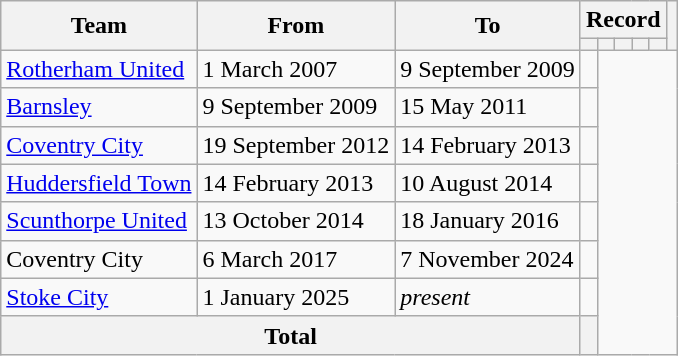<table class="wikitable" style="text-align: center;">
<tr>
<th rowspan=2>Team</th>
<th rowspan=2>From</th>
<th rowspan=2>To</th>
<th colspan=5>Record</th>
<th rowspan=2></th>
</tr>
<tr>
<th></th>
<th></th>
<th></th>
<th></th>
<th></th>
</tr>
<tr>
<td align=left><a href='#'>Rotherham United</a></td>
<td align=left>1 March 2007</td>
<td align=left>9 September 2009<br></td>
<td></td>
</tr>
<tr>
<td align=left><a href='#'>Barnsley</a></td>
<td align=left>9 September 2009</td>
<td align=left>15 May 2011<br></td>
<td></td>
</tr>
<tr>
<td align=left><a href='#'>Coventry City</a></td>
<td align=left>19 September 2012</td>
<td align=left>14 February 2013<br></td>
<td></td>
</tr>
<tr>
<td align=left><a href='#'>Huddersfield Town</a></td>
<td align=left>14 February 2013</td>
<td align=left>10 August 2014<br></td>
<td></td>
</tr>
<tr>
<td align=left><a href='#'>Scunthorpe United</a></td>
<td align=left>13 October 2014</td>
<td align=left>18 January 2016<br></td>
<td></td>
</tr>
<tr>
<td align=left>Coventry City</td>
<td align=left>6 March 2017</td>
<td align=left>7 November 2024<br></td>
<td></td>
</tr>
<tr>
<td align=left><a href='#'>Stoke City</a></td>
<td align=left>1 January 2025</td>
<td align=left><em>present</em><br></td>
<td></td>
</tr>
<tr>
<th colspan="3">Total<br></th>
<th></th>
</tr>
</table>
